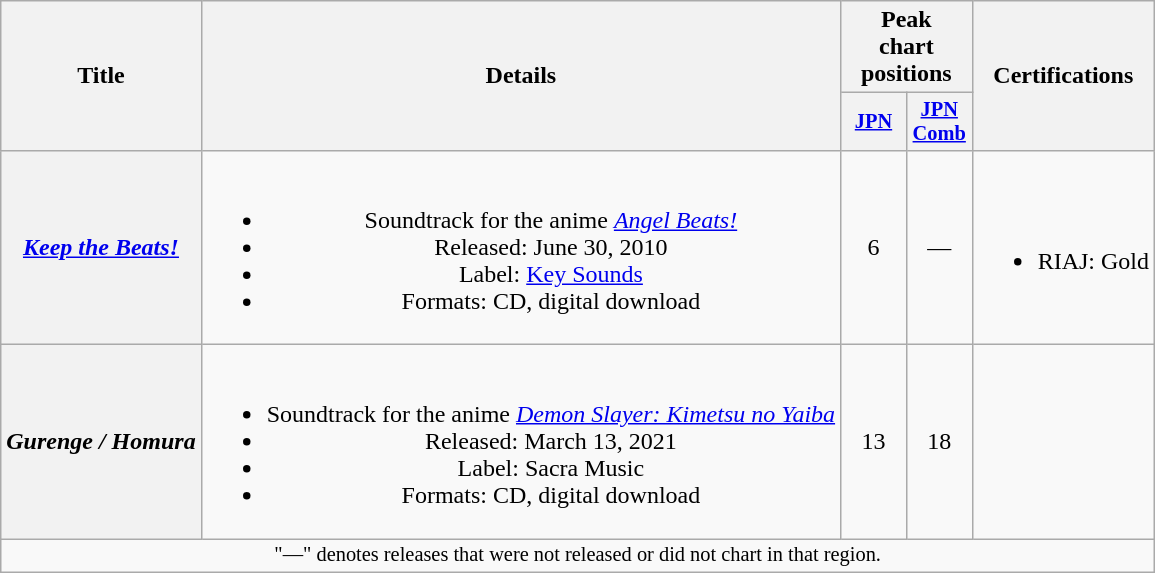<table class="wikitable plainrowheaders" style="text-align:center;">
<tr>
<th scope="col" rowspan="2">Title</th>
<th scope="col" rowspan="2">Details</th>
<th scope="col" colspan="2">Peak<br>chart<br>positions</th>
<th scope="col" rowspan="2">Certifications</th>
</tr>
<tr>
<th scope="col" style="width:2.75em;font-size:85%;"><a href='#'>JPN</a><br></th>
<th scope="col" style="width:2.75em;font-size:85%;"><a href='#'>JPN<br>Comb</a><br></th>
</tr>
<tr>
<th scope="row"><em><a href='#'>Keep the Beats!</a></em><br></th>
<td><br><ul><li>Soundtrack for the anime <em><a href='#'>Angel Beats!</a></em></li><li>Released: June 30, 2010 </li><li>Label: <a href='#'>Key Sounds</a></li><li>Formats: CD, digital download</li></ul></td>
<td>6</td>
<td>—</td>
<td><br><ul><li>RIAJ: Gold</li></ul></td>
</tr>
<tr>
<th scope="row"><em>Gurenge / Homura</em></th>
<td><br><ul><li>Soundtrack for the anime <em><a href='#'>Demon Slayer: Kimetsu no Yaiba</a></em></li><li>Released: March 13, 2021 </li><li>Label: Sacra Music</li><li>Formats: CD, digital download</li></ul></td>
<td>13</td>
<td>18</td>
<td></td>
</tr>
<tr>
<td colspan="5" style="font-size: 85%" align="center">"—" denotes releases that were not released or did not chart in that region.</td>
</tr>
</table>
